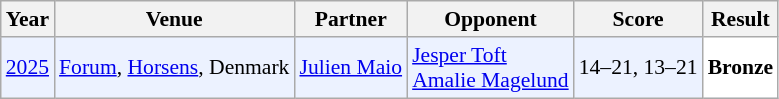<table class="sortable wikitable" style="font-size: 90%">
<tr>
<th>Year</th>
<th>Venue</th>
<th>Partner</th>
<th>Opponent</th>
<th>Score</th>
<th>Result</th>
</tr>
<tr style="background:#ECF2FF">
<td align="center"><a href='#'>2025</a></td>
<td align="left"><a href='#'>Forum</a>, <a href='#'>Horsens</a>, Denmark</td>
<td align="left"> <a href='#'>Julien Maio</a></td>
<td align="left"> <a href='#'>Jesper Toft</a><br> <a href='#'>Amalie Magelund</a></td>
<td align="left">14–21, 13–21</td>
<td style="text-align:left; background:white"> <strong>Bronze</strong></td>
</tr>
</table>
